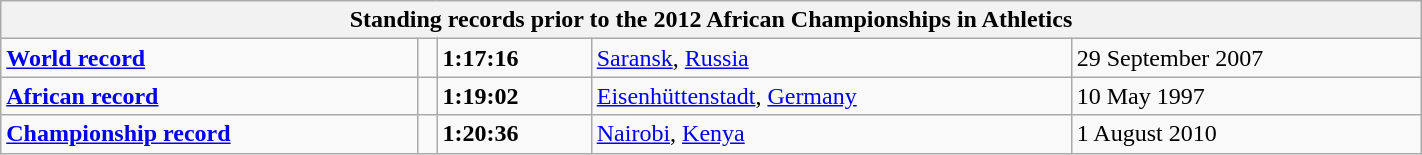<table class="wikitable" width=75%>
<tr>
<th colspan="5">Standing records prior to the 2012 African Championships in Athletics</th>
</tr>
<tr>
<td><strong><a href='#'>World record</a></strong></td>
<td></td>
<td><strong>1:17:16</strong></td>
<td><a href='#'>Saransk</a>, <a href='#'>Russia</a></td>
<td>29 September 2007</td>
</tr>
<tr>
<td><strong><a href='#'>African record</a></strong></td>
<td></td>
<td><strong>1:19:02</strong></td>
<td><a href='#'>Eisenhüttenstadt</a>, <a href='#'>Germany</a></td>
<td>10 May 1997</td>
</tr>
<tr>
<td><strong><a href='#'>Championship record</a></strong></td>
<td></td>
<td><strong>1:20:36</strong></td>
<td><a href='#'>Nairobi</a>, <a href='#'>Kenya</a></td>
<td>1 August 2010</td>
</tr>
</table>
